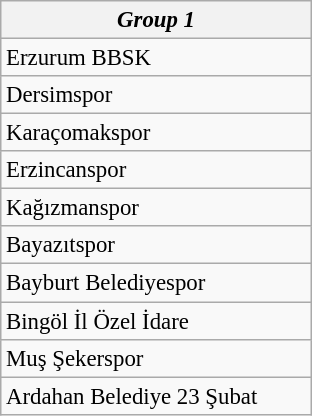<table class="wikitable collapsible collapsed" style="font-size:95%;">
<tr>
<th colspan="1" width="200"><em>Group 1</em></th>
</tr>
<tr>
<td>Erzurum BBSK</td>
</tr>
<tr>
<td>Dersimspor</td>
</tr>
<tr>
<td>Karaçomakspor</td>
</tr>
<tr>
<td>Erzincanspor</td>
</tr>
<tr>
<td>Kağızmanspor</td>
</tr>
<tr>
<td>Bayazıtspor</td>
</tr>
<tr>
<td>Bayburt Belediyespor</td>
</tr>
<tr>
<td>Bingöl İl Özel İdare</td>
</tr>
<tr>
<td>Muş Şekerspor</td>
</tr>
<tr>
<td>Ardahan Belediye 23 Şubat</td>
</tr>
</table>
